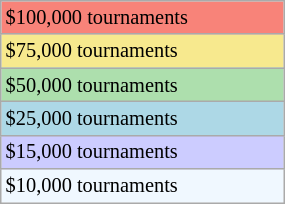<table class="wikitable" style="font-size:85%; width:15%;">
<tr style="background:#f88379;">
<td>$100,000 tournaments</td>
</tr>
<tr style="background:#f7e98e;">
<td>$75,000 tournaments</td>
</tr>
<tr style="background:#addfad;">
<td>$50,000 tournaments</td>
</tr>
<tr style="background:lightblue;">
<td>$25,000 tournaments</td>
</tr>
<tr style="background:#ccccff;">
<td>$15,000 tournaments</td>
</tr>
<tr style="background:#f0f8ff;">
<td>$10,000 tournaments</td>
</tr>
</table>
